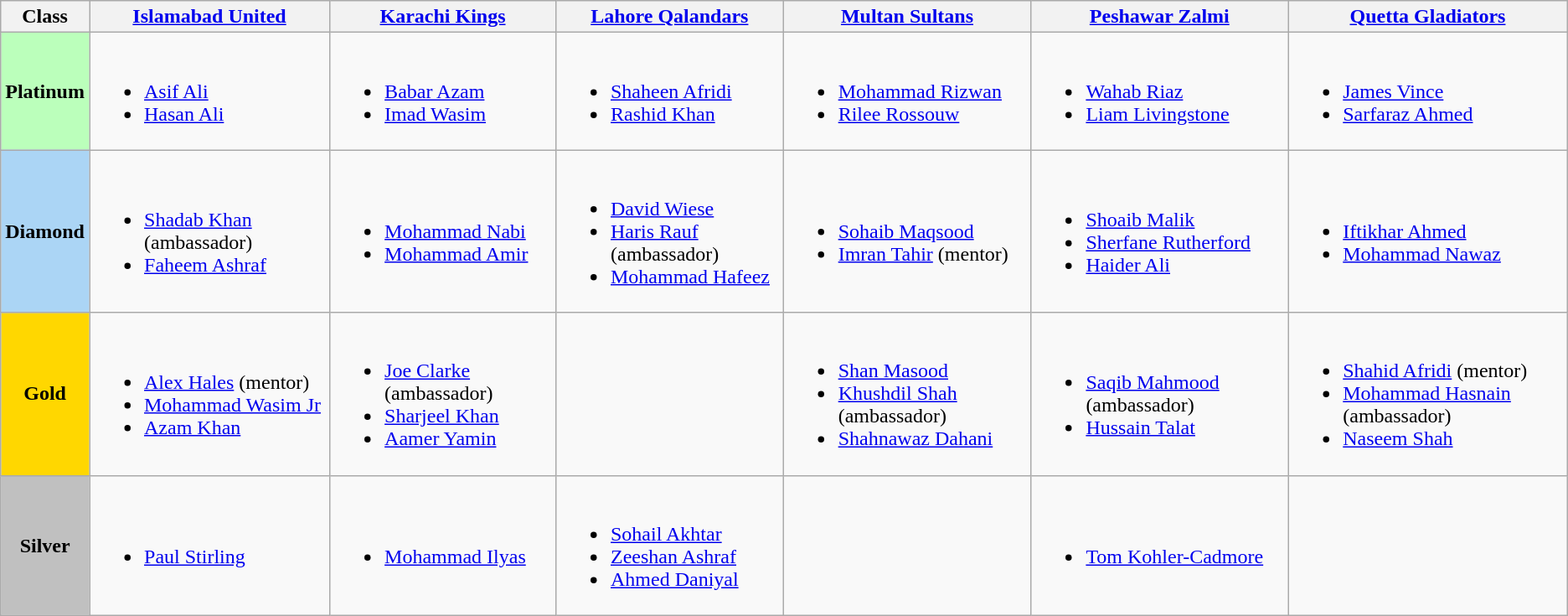<table class="wikitable">
<tr>
<th>Class</th>
<th><a href='#'>Islamabad United</a></th>
<th><a href='#'>Karachi Kings</a></th>
<th><a href='#'>Lahore Qalandars</a></th>
<th><a href='#'>Multan Sultans</a></th>
<th><a href='#'>Peshawar Zalmi</a></th>
<th><a href='#'>Quetta Gladiators</a></th>
</tr>
<tr>
<th style="background:#bfb">Platinum</th>
<td><br><ul><li><a href='#'>Asif Ali</a></li><li><a href='#'>Hasan Ali</a></li></ul></td>
<td><br><ul><li><a href='#'>Babar Azam</a></li><li><a href='#'>Imad Wasim</a></li></ul></td>
<td><br><ul><li><a href='#'>Shaheen Afridi</a></li><li><a href='#'>Rashid Khan</a></li></ul></td>
<td><br><ul><li><a href='#'>Mohammad Rizwan</a></li><li><a href='#'>Rilee Rossouw</a></li></ul></td>
<td><br><ul><li><a href='#'>Wahab Riaz</a></li><li><a href='#'>Liam Livingstone</a></li></ul></td>
<td><br><ul><li><a href='#'>James Vince</a></li><li><a href='#'>Sarfaraz Ahmed</a></li></ul></td>
</tr>
<tr>
<th style="background:#abd5f5">Diamond</th>
<td><br><ul><li><a href='#'>Shadab Khan</a> (ambassador)</li><li><a href='#'>Faheem Ashraf</a></li></ul></td>
<td><br><ul><li><a href='#'>Mohammad Nabi</a></li><li><a href='#'>Mohammad Amir</a></li></ul></td>
<td><br><ul><li><a href='#'>David Wiese</a></li><li><a href='#'>Haris Rauf</a> (ambassador)</li><li><a href='#'>Mohammad Hafeez</a></li></ul></td>
<td><br><ul><li><a href='#'>Sohaib Maqsood</a></li><li><a href='#'>Imran Tahir</a> (mentor)</li></ul></td>
<td><br><ul><li><a href='#'>Shoaib Malik</a></li><li><a href='#'>Sherfane Rutherford</a></li><li><a href='#'>Haider Ali</a></li></ul></td>
<td><br><ul><li><a href='#'>Iftikhar Ahmed</a></li><li><a href='#'>Mohammad Nawaz</a></li></ul></td>
</tr>
<tr>
<th style="background:gold">Gold</th>
<td><br><ul><li><a href='#'>Alex Hales</a> (mentor)</li><li><a href='#'>Mohammad Wasim Jr</a></li><li><a href='#'>Azam Khan</a></li></ul></td>
<td><br><ul><li><a href='#'>Joe Clarke</a> (ambassador)</li><li><a href='#'>Sharjeel Khan</a></li><li><a href='#'>Aamer Yamin</a></li></ul></td>
<td></td>
<td><br><ul><li><a href='#'>Shan Masood</a></li><li><a href='#'>Khushdil Shah</a> (ambassador)</li><li><a href='#'>Shahnawaz Dahani</a></li></ul></td>
<td><br><ul><li><a href='#'>Saqib Mahmood</a> (ambassador)</li><li><a href='#'>Hussain Talat</a></li></ul></td>
<td><br><ul><li><a href='#'>Shahid Afridi</a> (mentor)</li><li><a href='#'>Mohammad Hasnain</a> (ambassador)</li><li><a href='#'>Naseem Shah</a></li></ul></td>
</tr>
<tr>
<th style="background:silver">Silver</th>
<td><br><ul><li><a href='#'>Paul Stirling</a></li></ul></td>
<td><br><ul><li><a href='#'>Mohammad Ilyas</a></li></ul></td>
<td><br><ul><li><a href='#'>Sohail Akhtar</a></li><li><a href='#'>Zeeshan Ashraf</a></li><li><a href='#'>Ahmed Daniyal</a></li></ul></td>
<td></td>
<td><br><ul><li><a href='#'>Tom Kohler-Cadmore</a></li></ul></td>
<td></td>
</tr>
</table>
